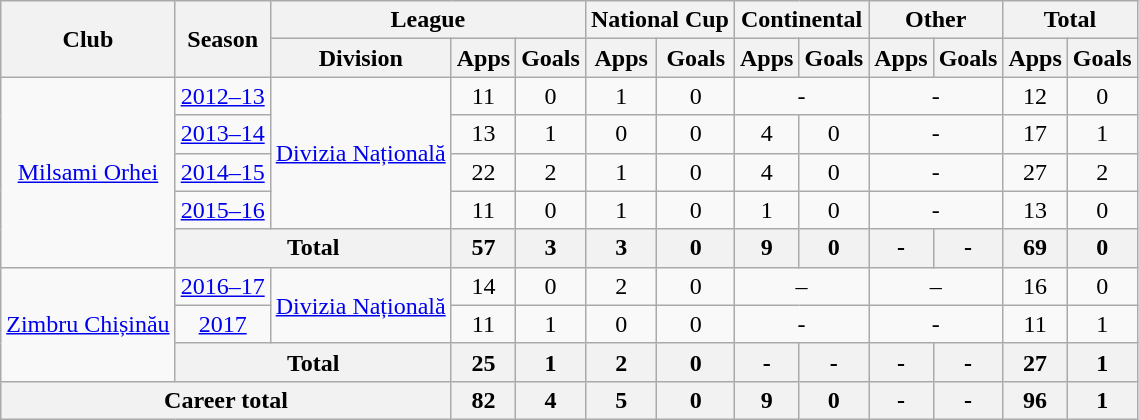<table class="wikitable" style="text-align: center;">
<tr>
<th rowspan="2">Club</th>
<th rowspan="2">Season</th>
<th colspan="3">League</th>
<th colspan="2">National Cup</th>
<th colspan="2">Continental</th>
<th colspan="2">Other</th>
<th colspan="2">Total</th>
</tr>
<tr>
<th>Division</th>
<th>Apps</th>
<th>Goals</th>
<th>Apps</th>
<th>Goals</th>
<th>Apps</th>
<th>Goals</th>
<th>Apps</th>
<th>Goals</th>
<th>Apps</th>
<th>Goals</th>
</tr>
<tr>
<td rowspan="5" valign="center"><a href='#'>Milsami Orhei</a></td>
<td><a href='#'>2012–13</a></td>
<td rowspan="4" valign="center"><a href='#'>Divizia Națională</a></td>
<td>11</td>
<td>0</td>
<td>1</td>
<td>0</td>
<td colspan="2">-</td>
<td colspan="2">-</td>
<td>12</td>
<td>0</td>
</tr>
<tr>
<td><a href='#'>2013–14</a></td>
<td>13</td>
<td>1</td>
<td>0</td>
<td>0</td>
<td>4</td>
<td>0</td>
<td colspan="2">-</td>
<td>17</td>
<td>1</td>
</tr>
<tr>
<td><a href='#'>2014–15</a></td>
<td>22</td>
<td>2</td>
<td>1</td>
<td>0</td>
<td>4</td>
<td>0</td>
<td colspan="2">-</td>
<td>27</td>
<td>2</td>
</tr>
<tr>
<td><a href='#'>2015–16</a></td>
<td>11</td>
<td>0</td>
<td>1</td>
<td>0</td>
<td>1</td>
<td>0</td>
<td colspan="2">-</td>
<td>13</td>
<td>0</td>
</tr>
<tr>
<th colspan="2">Total</th>
<th>57</th>
<th>3</th>
<th>3</th>
<th>0</th>
<th>9</th>
<th>0</th>
<th>-</th>
<th>-</th>
<th>69</th>
<th>0</th>
</tr>
<tr>
<td rowspan="3" valign="center"><a href='#'>Zimbru Chișinău</a></td>
<td><a href='#'>2016–17</a></td>
<td rowspan="2" valign="center"><a href='#'>Divizia Națională</a></td>
<td>14</td>
<td>0</td>
<td>2</td>
<td>0</td>
<td colspan="2">–</td>
<td colspan="2">–</td>
<td>16</td>
<td>0</td>
</tr>
<tr>
<td><a href='#'>2017</a></td>
<td>11</td>
<td>1</td>
<td>0</td>
<td>0</td>
<td colspan="2">-</td>
<td colspan="2">-</td>
<td>11</td>
<td>1</td>
</tr>
<tr>
<th colspan="2">Total</th>
<th>25</th>
<th>1</th>
<th>2</th>
<th>0</th>
<th>-</th>
<th>-</th>
<th>-</th>
<th>-</th>
<th>27</th>
<th>1</th>
</tr>
<tr>
<th colspan="3">Career total</th>
<th>82</th>
<th>4</th>
<th>5</th>
<th>0</th>
<th>9</th>
<th>0</th>
<th>-</th>
<th>-</th>
<th>96</th>
<th>1</th>
</tr>
</table>
